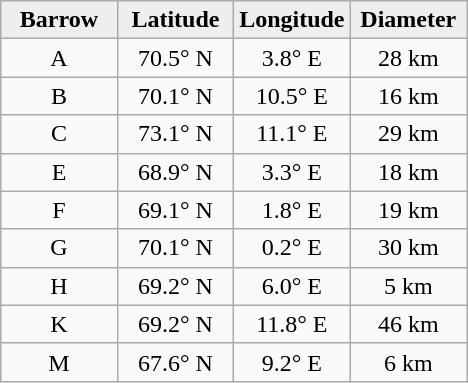<table class="wikitable">
<tr>
<th width="25%" style="background:#eeeeee;">Barrow</th>
<th width="25%" style="background:#eeeeee;">Latitude</th>
<th width="25%" style="background:#eeeeee;">Longitude</th>
<th width="25%" style="background:#eeeeee;">Diameter</th>
</tr>
<tr>
<td align="center">A</td>
<td align="center">70.5° N</td>
<td align="center">3.8° E</td>
<td align="center">28 km</td>
</tr>
<tr>
<td align="center">B</td>
<td align="center">70.1° N</td>
<td align="center">10.5° E</td>
<td align="center">16 km</td>
</tr>
<tr>
<td align="center">C</td>
<td align="center">73.1° N</td>
<td align="center">11.1° E</td>
<td align="center">29 km</td>
</tr>
<tr>
<td align="center">E</td>
<td align="center">68.9° N</td>
<td align="center">3.3° E</td>
<td align="center">18 km</td>
</tr>
<tr>
<td align="center">F</td>
<td align="center">69.1° N</td>
<td align="center">1.8° E</td>
<td align="center">19 km</td>
</tr>
<tr>
<td align="center">G</td>
<td align="center">70.1° N</td>
<td align="center">0.2° E</td>
<td align="center">30 km</td>
</tr>
<tr>
<td align="center">H</td>
<td align="center">69.2° N</td>
<td align="center">6.0° E</td>
<td align="center">5 km</td>
</tr>
<tr>
<td align="center">K</td>
<td align="center">69.2° N</td>
<td align="center">11.8° E</td>
<td align="center">46 km</td>
</tr>
<tr>
<td align="center">M</td>
<td align="center">67.6° N</td>
<td align="center">9.2° E</td>
<td align="center">6 km</td>
</tr>
</table>
